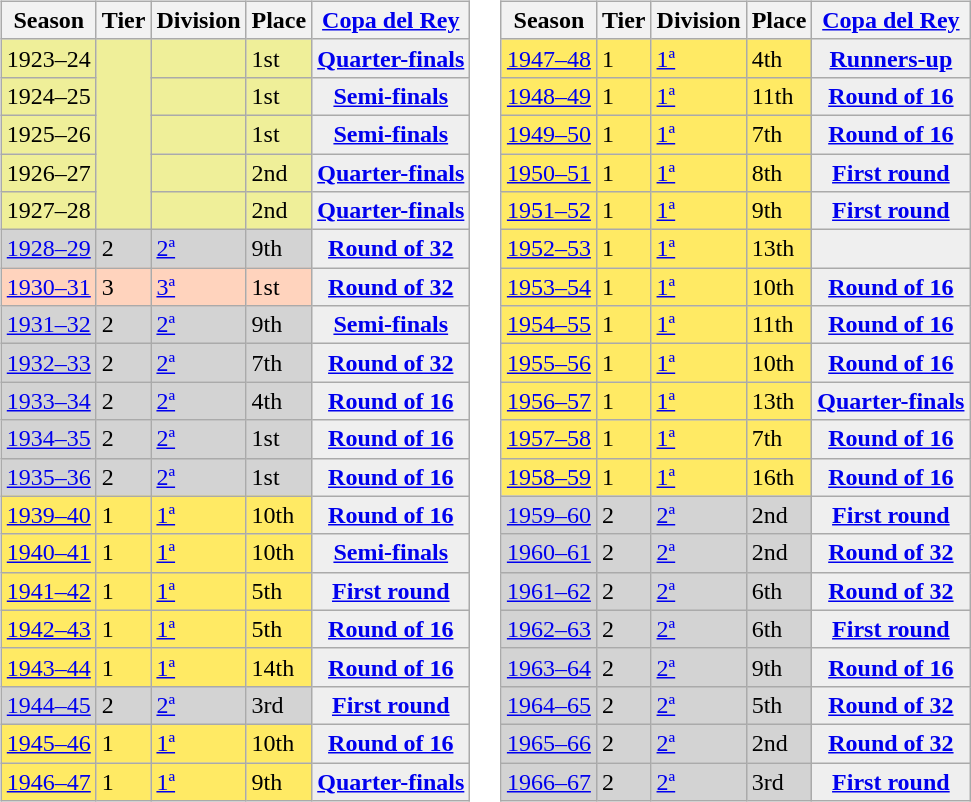<table>
<tr>
<td style="vertical-align:top; "><br><table class="wikitable">
<tr style="background:#F0F6FA;">
<th>Season</th>
<th>Tier</th>
<th>Division</th>
<th>Place</th>
<th><a href='#'>Copa del Rey</a></th>
</tr>
<tr>
<td style="background:#EFEF99;">1923–24</td>
<td style="background:#EFEF99;" rowspan="5"></td>
<td style="background:#EFEF99;"></td>
<td style="background:#EFEF99;">1st</td>
<th style="background:#EFEFEF;"><a href='#'>Quarter-finals</a></th>
</tr>
<tr>
<td style="background:#EFEF99;">1924–25</td>
<td style="background:#EFEF99;"></td>
<td style="background:#EFEF99;">1st</td>
<th style="background:#EFEFEF;"><a href='#'>Semi-finals</a></th>
</tr>
<tr>
<td style="background:#EFEF99;">1925–26</td>
<td style="background:#EFEF99;"></td>
<td style="background:#EFEF99;">1st</td>
<th style="background:#EFEFEF;"><a href='#'>Semi-finals</a></th>
</tr>
<tr>
<td style="background:#EFEF99;">1926–27</td>
<td style="background:#EFEF99;"></td>
<td style="background:#EFEF99;">2nd</td>
<th style="background:#EFEFEF;"><a href='#'>Quarter-finals</a></th>
</tr>
<tr>
<td style="background:#EFEF99;">1927–28</td>
<td style="background:#EFEF99;"></td>
<td style="background:#EFEF99;">2nd</td>
<th style="background:#EFEFEF;"><a href='#'>Quarter-finals</a></th>
</tr>
<tr>
<td style="background:#D3D3D3;"><a href='#'>1928–29</a></td>
<td style="background:#D3D3D3;">2</td>
<td style="background:#D3D3D3;"><a href='#'>2ª</a></td>
<td style="background:#D3D3D3;">9th</td>
<th style="background:#EFEFEF;"><a href='#'>Round of 32</a></th>
</tr>
<tr>
<td style="background:#FFD3BD;"><a href='#'>1930–31</a></td>
<td style="background:#FFD3BD;">3</td>
<td style="background:#FFD3BD;"><a href='#'>3ª</a></td>
<td style="background:#FFD3BD;">1st</td>
<th style="background:#EFEFEF;"><a href='#'>Round of 32</a></th>
</tr>
<tr>
<td style="background:#D3D3D3;"><a href='#'>1931–32</a></td>
<td style="background:#D3D3D3;">2</td>
<td style="background:#D3D3D3;"><a href='#'>2ª</a></td>
<td style="background:#D3D3D3;">9th</td>
<th style="background:#EFEFEF;"><a href='#'>Semi-finals</a></th>
</tr>
<tr>
<td style="background:#D3D3D3;"><a href='#'>1932–33</a></td>
<td style="background:#D3D3D3;">2</td>
<td style="background:#D3D3D3;"><a href='#'>2ª</a></td>
<td style="background:#D3D3D3;">7th</td>
<th style="background:#EFEFEF;"><a href='#'>Round of 32</a></th>
</tr>
<tr>
<td style="background:#D3D3D3;"><a href='#'>1933–34</a></td>
<td style="background:#D3D3D3;">2</td>
<td style="background:#D3D3D3;"><a href='#'>2ª</a></td>
<td style="background:#D3D3D3;">4th</td>
<th style="background:#EFEFEF;"><a href='#'>Round of 16</a></th>
</tr>
<tr>
<td style="background:#D3D3D3;"><a href='#'>1934–35</a></td>
<td style="background:#D3D3D3;">2</td>
<td style="background:#D3D3D3;"><a href='#'>2ª</a></td>
<td style="background:#D3D3D3;">1st</td>
<th style="background:#EFEFEF;"><a href='#'>Round of 16</a></th>
</tr>
<tr>
<td style="background:#D3D3D3;"><a href='#'>1935–36</a></td>
<td style="background:#D3D3D3;">2</td>
<td style="background:#D3D3D3;"><a href='#'>2ª</a></td>
<td style="background:#D3D3D3;">1st</td>
<th style="background:#EFEFEF;"><a href='#'>Round of 16</a></th>
</tr>
<tr>
<td style="background:#FFEA64;"><a href='#'>1939–40</a></td>
<td style="background:#FFEA64;">1</td>
<td style="background:#FFEA64;"><a href='#'>1ª</a></td>
<td style="background:#FFEA64;">10th</td>
<th style="background:#EFEFEF;"><a href='#'>Round of 16</a></th>
</tr>
<tr>
<td style="background:#FFEA64;"><a href='#'>1940–41</a></td>
<td style="background:#FFEA64;">1</td>
<td style="background:#FFEA64;"><a href='#'>1ª</a></td>
<td style="background:#FFEA64;">10th</td>
<th style="background:#EFEFEF;"><a href='#'>Semi-finals</a></th>
</tr>
<tr>
<td style="background:#FFEA64;"><a href='#'>1941–42</a></td>
<td style="background:#FFEA64;">1</td>
<td style="background:#FFEA64;"><a href='#'>1ª</a></td>
<td style="background:#FFEA64;">5th</td>
<th style="background:#efefef;"><a href='#'>First round</a></th>
</tr>
<tr>
<td style="background:#FFEA64;"><a href='#'>1942–43</a></td>
<td style="background:#FFEA64;">1</td>
<td style="background:#FFEA64;"><a href='#'>1ª</a></td>
<td style="background:#FFEA64;">5th</td>
<th style="background:#EFEFEF;"><a href='#'>Round of 16</a></th>
</tr>
<tr>
<td style="background:#FFEA64;"><a href='#'>1943–44</a></td>
<td style="background:#FFEA64;">1</td>
<td style="background:#FFEA64;"><a href='#'>1ª</a></td>
<td style="background:#FFEA64;">14th</td>
<th style="background:#EFEFEF;"><a href='#'>Round of 16</a></th>
</tr>
<tr>
<td style="background:#D3D3D3;"><a href='#'>1944–45</a></td>
<td style="background:#D3D3D3;">2</td>
<td style="background:#D3D3D3;"><a href='#'>2ª</a></td>
<td style="background:#D3D3D3;">3rd</td>
<th style="background:#EFEFEF;"><a href='#'>First round</a></th>
</tr>
<tr>
<td style="background:#FFEA64;"><a href='#'>1945–46</a></td>
<td style="background:#FFEA64;">1</td>
<td style="background:#FFEA64;"><a href='#'>1ª</a></td>
<td style="background:#FFEA64;">10th</td>
<th style="background:#EFEFEF;"><a href='#'>Round of 16</a></th>
</tr>
<tr>
<td style="background:#FFEA64;"><a href='#'>1946–47</a></td>
<td style="background:#FFEA64;">1</td>
<td style="background:#FFEA64;"><a href='#'>1ª</a></td>
<td style="background:#FFEA64;">9th</td>
<th style="background:#EFEFEF;"><a href='#'>Quarter-finals</a></th>
</tr>
</table>
</td>
<td style="vertical-align:top;"><br><table class="wikitable">
<tr style="background:#F0F6FA;">
<th>Season</th>
<th>Tier</th>
<th>Division</th>
<th>Place</th>
<th><a href='#'>Copa del Rey</a></th>
</tr>
<tr>
<td style="background:#FFEA64;"><a href='#'>1947–48</a></td>
<td style="background:#FFEA64;">1</td>
<td style="background:#FFEA64;"><a href='#'>1ª</a></td>
<td style="background:#FFEA64;">4th</td>
<th style="background:#EFEFEF;"><a href='#'>Runners-up</a></th>
</tr>
<tr>
<td style="background:#FFEA64;"><a href='#'>1948–49</a></td>
<td style="background:#FFEA64;">1</td>
<td style="background:#FFEA64;"><a href='#'>1ª</a></td>
<td style="background:#FFEA64;">11th</td>
<th style="background:#EFEFEF;"><a href='#'>Round of 16</a></th>
</tr>
<tr>
<td style="background:#FFEA64;"><a href='#'>1949–50</a></td>
<td style="background:#FFEA64;">1</td>
<td style="background:#FFEA64;"><a href='#'>1ª</a></td>
<td style="background:#FFEA64;">7th</td>
<th style="background:#EFEFEF;"><a href='#'>Round of 16</a></th>
</tr>
<tr>
<td style="background:#FFEA64;"><a href='#'>1950–51</a></td>
<td style="background:#FFEA64;">1</td>
<td style="background:#FFEA64;"><a href='#'>1ª</a></td>
<td style="background:#FFEA64;">8th</td>
<th style="background:#EFEFEF;"><a href='#'>First round</a></th>
</tr>
<tr>
<td style="background:#FFEA64;"><a href='#'>1951–52</a></td>
<td style="background:#FFEA64;">1</td>
<td style="background:#FFEA64;"><a href='#'>1ª</a></td>
<td style="background:#FFEA64;">9th</td>
<th style="background:#EFEFEF;"><a href='#'>First round</a></th>
</tr>
<tr>
<td style="background:#FFEA64;"><a href='#'>1952–53</a></td>
<td style="background:#FFEA64;">1</td>
<td style="background:#FFEA64;"><a href='#'>1ª</a></td>
<td style="background:#FFEA64;">13th</td>
<th style="background:#EFEFEF;"></th>
</tr>
<tr>
<td style="background:#FFEA64;"><a href='#'>1953–54</a></td>
<td style="background:#FFEA64;">1</td>
<td style="background:#FFEA64;"><a href='#'>1ª</a></td>
<td style="background:#FFEA64;">10th</td>
<th style="background:#EFEFEF;"><a href='#'>Round of 16</a></th>
</tr>
<tr>
<td style="background:#FFEA64;"><a href='#'>1954–55</a></td>
<td style="background:#FFEA64;">1</td>
<td style="background:#FFEA64;"><a href='#'>1ª</a></td>
<td style="background:#FFEA64;">11th</td>
<th style="background:#EFEFEF;"><a href='#'>Round of 16</a></th>
</tr>
<tr>
<td style="background:#FFEA64;"><a href='#'>1955–56</a></td>
<td style="background:#FFEA64;">1</td>
<td style="background:#FFEA64;"><a href='#'>1ª</a></td>
<td style="background:#FFEA64;">10th</td>
<th style="background:#EFEFEF;"><a href='#'>Round of 16</a></th>
</tr>
<tr>
<td style="background:#FFEA64;"><a href='#'>1956–57</a></td>
<td style="background:#FFEA64;">1</td>
<td style="background:#FFEA64;"><a href='#'>1ª</a></td>
<td style="background:#FFEA64;">13th</td>
<th style="background:#EFEFEF;"><a href='#'>Quarter-finals</a></th>
</tr>
<tr>
<td style="background:#FFEA64;"><a href='#'>1957–58</a></td>
<td style="background:#FFEA64;">1</td>
<td style="background:#FFEA64;"><a href='#'>1ª</a></td>
<td style="background:#FFEA64;">7th</td>
<th style="background:#EFEFEF;"><a href='#'>Round of 16</a></th>
</tr>
<tr>
<td style="background:#FFEA64;"><a href='#'>1958–59</a></td>
<td style="background:#FFEA64;">1</td>
<td style="background:#FFEA64;"><a href='#'>1ª</a></td>
<td style="background:#FFEA64;">16th</td>
<th style="background:#EFEFEF;"><a href='#'>Round of 16</a></th>
</tr>
<tr>
<td style="background:#D3D3D3;"><a href='#'>1959–60</a></td>
<td style="background:#D3D3D3;">2</td>
<td style="background:#D3D3D3;"><a href='#'>2ª</a></td>
<td style="background:#D3D3D3;">2nd</td>
<th style="background:#EFEFEF;"><a href='#'>First round</a></th>
</tr>
<tr>
<td style="background:#D3D3D3;"><a href='#'>1960–61</a></td>
<td style="background:#D3D3D3;">2</td>
<td style="background:#D3D3D3;"><a href='#'>2ª</a></td>
<td style="background:#D3D3D3;">2nd</td>
<th style="background:#EFEFEF;"><a href='#'>Round of 32</a></th>
</tr>
<tr>
<td style="background:#D3D3D3;"><a href='#'>1961–62</a></td>
<td style="background:#D3D3D3;">2</td>
<td style="background:#D3D3D3;"><a href='#'>2ª</a></td>
<td style="background:#D3D3D3;">6th</td>
<th style="background:#EFEFEF;"><a href='#'>Round of 32</a></th>
</tr>
<tr>
<td style="background:#D3D3D3;"><a href='#'>1962–63</a></td>
<td style="background:#D3D3D3;">2</td>
<td style="background:#D3D3D3;"><a href='#'>2ª</a></td>
<td style="background:#D3D3D3;">6th</td>
<th style="background:#EFEFEF;"><a href='#'>First round</a></th>
</tr>
<tr>
<td style="background:#D3D3D3;"><a href='#'>1963–64</a></td>
<td style="background:#D3D3D3;">2</td>
<td style="background:#D3D3D3;"><a href='#'>2ª</a></td>
<td style="background:#D3D3D3;">9th</td>
<th style="background:#EFEFEF;"><a href='#'>Round of 16</a></th>
</tr>
<tr>
<td style="background:#D3D3D3;"><a href='#'>1964–65</a></td>
<td style="background:#D3D3D3;">2</td>
<td style="background:#D3D3D3;"><a href='#'>2ª</a></td>
<td style="background:#D3D3D3;">5th</td>
<th style="background:#EFEFEF;"><a href='#'>Round of 32</a></th>
</tr>
<tr>
<td style="background:#D3D3D3;"><a href='#'>1965–66</a></td>
<td style="background:#D3D3D3;">2</td>
<td style="background:#D3D3D3;"><a href='#'>2ª</a></td>
<td style="background:#D3D3D3;">2nd</td>
<th style="background:#EFEFEF;"><a href='#'>Round of 32</a></th>
</tr>
<tr>
<td style="background:#D3D3D3;"><a href='#'>1966–67</a></td>
<td style="background:#D3D3D3;">2</td>
<td style="background:#D3D3D3;"><a href='#'>2ª</a></td>
<td style="background:#D3D3D3;">3rd</td>
<th style="background:#EFEFEF;"><a href='#'>First round</a></th>
</tr>
</table>
</td>
</tr>
</table>
